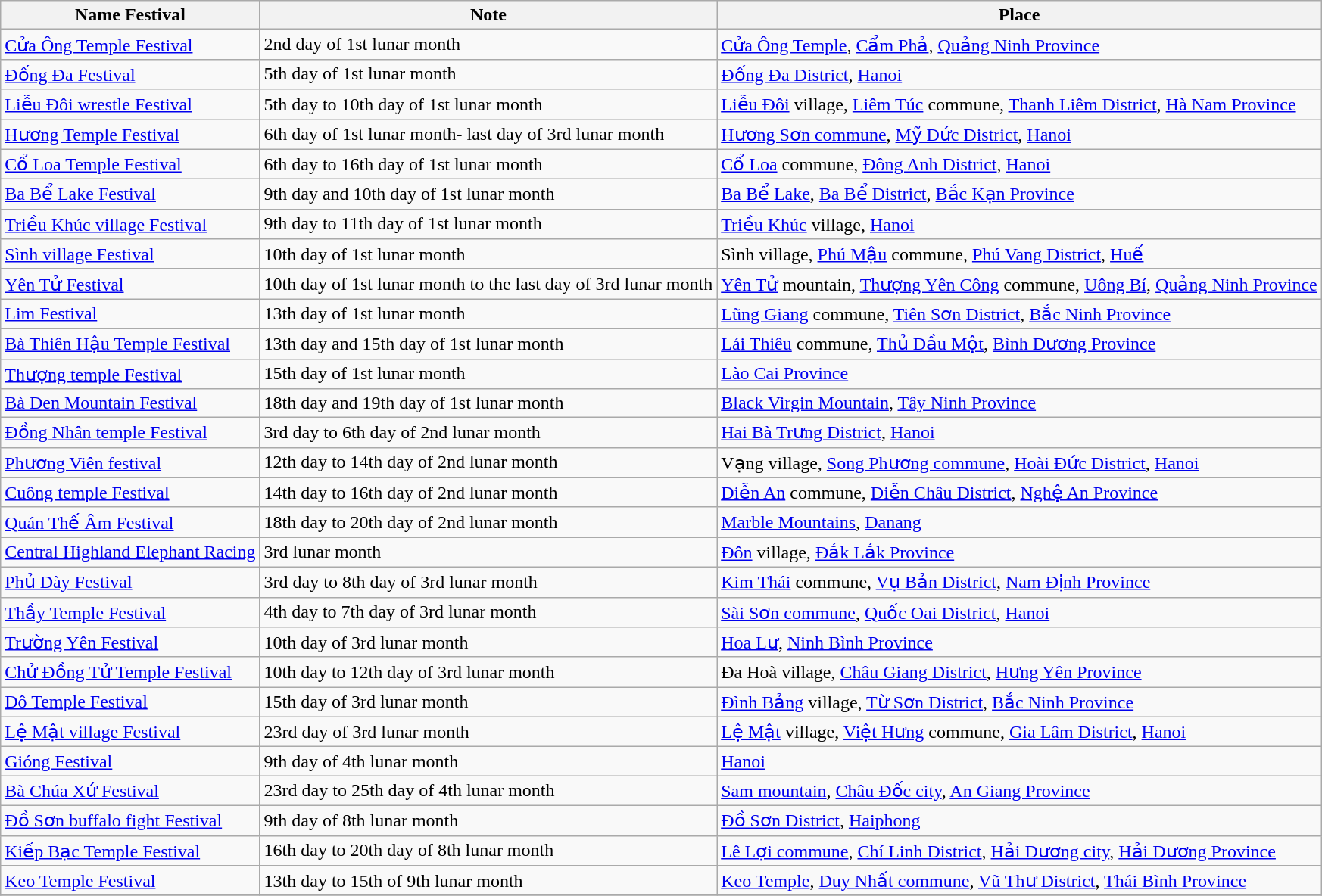<table class="wikitable sortable">
<tr>
<th>Name Festival</th>
<th>Note</th>
<th>Place</th>
</tr>
<tr>
<td><a href='#'>Cửa Ông Temple Festival</a></td>
<td>2nd day of 1st lunar month</td>
<td><a href='#'>Cửa Ông Temple</a>, <a href='#'>Cẩm Phả</a>, <a href='#'>Quảng Ninh Province</a></td>
</tr>
<tr>
<td><a href='#'>Đống Đa Festival</a></td>
<td>5th day of 1st lunar month</td>
<td><a href='#'>Đống Đa District</a>, <a href='#'>Hanoi</a></td>
</tr>
<tr>
<td><a href='#'>Liễu Đôi wrestle Festival</a></td>
<td>5th day to 10th day of 1st lunar month</td>
<td><a href='#'>Liễu Đôi</a> village, <a href='#'>Liêm Túc</a> commune, <a href='#'>Thanh Liêm District</a>, <a href='#'>Hà Nam Province</a></td>
</tr>
<tr>
<td><a href='#'>Hương Temple Festival</a></td>
<td>6th day of 1st lunar month- last day of 3rd lunar month</td>
<td><a href='#'>Hương Sơn commune</a>, <a href='#'>Mỹ Đức District</a>, <a href='#'>Hanoi</a></td>
</tr>
<tr>
<td><a href='#'>Cổ Loa Temple Festival</a></td>
<td>6th day to 16th day of 1st lunar month</td>
<td><a href='#'>Cổ Loa</a> commune, <a href='#'>Đông Anh District</a>, <a href='#'>Hanoi</a></td>
</tr>
<tr>
<td><a href='#'>Ba Bể Lake Festival</a></td>
<td>9th day and 10th day of 1st lunar month</td>
<td><a href='#'>Ba Bể Lake</a>, <a href='#'>Ba Bể District</a>, <a href='#'>Bắc Kạn Province</a></td>
</tr>
<tr>
<td><a href='#'>Triều Khúc village Festival</a></td>
<td>9th day to 11th day of 1st lunar month</td>
<td><a href='#'>Triều Khúc</a> village, <a href='#'>Hanoi</a></td>
</tr>
<tr>
<td><a href='#'>Sình village Festival</a></td>
<td>10th day of 1st lunar month</td>
<td>Sình village, <a href='#'>Phú Mậu</a> commune, <a href='#'>Phú Vang District</a>, <a href='#'>Huế</a></td>
</tr>
<tr>
<td><a href='#'>Yên Tử Festival</a></td>
<td>10th day of 1st lunar month to the last day of 3rd lunar month</td>
<td><a href='#'>Yên Tử</a> mountain, <a href='#'>Thượng Yên Công</a> commune, <a href='#'>Uông Bí</a>, <a href='#'>Quảng Ninh Province</a></td>
</tr>
<tr>
<td><a href='#'>Lim Festival</a></td>
<td>13th day of 1st lunar month</td>
<td><a href='#'>Lũng Giang</a> commune, <a href='#'>Tiên Sơn District</a>, <a href='#'>Bắc Ninh Province</a></td>
</tr>
<tr>
<td><a href='#'>Bà Thiên Hậu Temple Festival</a></td>
<td>13th day and 15th day of 1st lunar month</td>
<td><a href='#'>Lái Thiêu</a> commune, <a href='#'>Thủ Dầu Một</a>, <a href='#'>Bình Dương Province</a></td>
</tr>
<tr>
<td><a href='#'>Thượng temple Festival</a></td>
<td>15th day of 1st lunar month</td>
<td><a href='#'>Lào Cai Province</a></td>
</tr>
<tr>
<td><a href='#'>Bà Đen Mountain Festival</a></td>
<td>18th day and 19th day of 1st lunar month</td>
<td><a href='#'>Black Virgin Mountain</a>, <a href='#'>Tây Ninh Province</a></td>
</tr>
<tr>
<td><a href='#'>Đồng Nhân temple Festival</a></td>
<td>3rd day to 6th day of 2nd lunar month</td>
<td><a href='#'>Hai Bà Trưng District</a>, <a href='#'>Hanoi</a></td>
</tr>
<tr>
<td><a href='#'>Phương Viên festival</a></td>
<td>12th day to 14th day of 2nd lunar month</td>
<td>Vạng village, <a href='#'>Song Phương commune</a>, <a href='#'>Hoài Đức District</a>, <a href='#'>Hanoi</a></td>
</tr>
<tr>
<td><a href='#'>Cuông temple Festival</a></td>
<td>14th day to 16th day of 2nd lunar month</td>
<td><a href='#'>Diễn An</a> commune, <a href='#'>Diễn Châu District</a>, <a href='#'>Nghệ An Province</a></td>
</tr>
<tr>
<td><a href='#'>Quán Thế Âm Festival</a></td>
<td>18th day to 20th day of 2nd lunar month</td>
<td><a href='#'>Marble Mountains</a>, <a href='#'>Danang</a></td>
</tr>
<tr>
<td><a href='#'>Central Highland Elephant Racing</a></td>
<td>3rd lunar month</td>
<td><a href='#'>Đôn</a> village, <a href='#'>Đắk Lắk Province</a></td>
</tr>
<tr>
<td><a href='#'>Phủ Dày Festival</a></td>
<td>3rd day to 8th day of 3rd lunar month</td>
<td><a href='#'>Kim Thái</a> commune, <a href='#'>Vụ Bản District</a>, <a href='#'>Nam Định Province</a></td>
</tr>
<tr>
<td><a href='#'>Thầy Temple Festival</a></td>
<td>4th day to 7th day of 3rd lunar month</td>
<td><a href='#'>Sài Sơn commune</a>, <a href='#'>Quốc Oai District</a>, <a href='#'>Hanoi</a></td>
</tr>
<tr>
<td><a href='#'>Trường Yên Festival</a></td>
<td>10th day of 3rd lunar month</td>
<td><a href='#'>Hoa Lư</a>, <a href='#'>Ninh Bình Province</a></td>
</tr>
<tr>
<td><a href='#'>Chử Đồng Tử Temple Festival</a></td>
<td>10th day to 12th day of 3rd lunar month</td>
<td>Đa Hoà village, <a href='#'>Châu Giang District</a>, <a href='#'>Hưng Yên Province</a></td>
</tr>
<tr>
<td><a href='#'>Đô Temple Festival</a></td>
<td>15th day of 3rd lunar month</td>
<td><a href='#'>Đình Bảng</a> village, <a href='#'>Từ Sơn District</a>, <a href='#'>Bắc Ninh Province</a></td>
</tr>
<tr>
<td><a href='#'>Lệ Mật village Festival</a></td>
<td>23rd day of 3rd lunar month</td>
<td><a href='#'>Lệ Mật</a> village, <a href='#'>Việt Hưng</a> commune, <a href='#'>Gia Lâm District</a>, <a href='#'>Hanoi</a></td>
</tr>
<tr>
<td><a href='#'>Gióng Festival</a></td>
<td>9th day of 4th lunar month</td>
<td><a href='#'>Hanoi</a></td>
</tr>
<tr>
<td><a href='#'>Bà Chúa Xứ Festival</a></td>
<td>23rd day to 25th day of 4th lunar month</td>
<td><a href='#'>Sam mountain</a>, <a href='#'>Châu Đốc city</a>, <a href='#'>An Giang Province</a></td>
</tr>
<tr>
<td><a href='#'>Đồ Sơn buffalo fight Festival</a></td>
<td>9th day of 8th lunar month</td>
<td><a href='#'>Đồ Sơn District</a>, <a href='#'>Haiphong</a></td>
</tr>
<tr>
<td><a href='#'>Kiếp Bạc Temple Festival</a></td>
<td>16th day to 20th day of 8th lunar month</td>
<td><a href='#'>Lê Lợi commune</a>, <a href='#'>Chí Linh District</a>, <a href='#'>Hải Dương city</a>, <a href='#'>Hải Dương Province</a></td>
</tr>
<tr>
<td><a href='#'>Keo Temple Festival</a></td>
<td>13th day to 15th of 9th lunar month</td>
<td><a href='#'>Keo Temple</a>, <a href='#'>Duy Nhất commune</a>, <a href='#'>Vũ Thư District</a>, <a href='#'>Thái Bình Province</a></td>
</tr>
<tr>
</tr>
</table>
